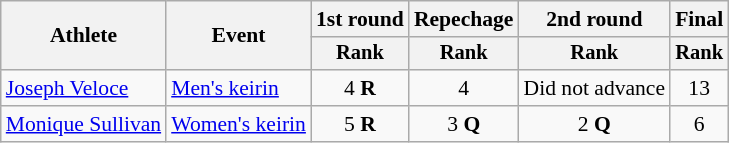<table class="wikitable" style="font-size:90%">
<tr>
<th rowspan=2>Athlete</th>
<th rowspan=2>Event</th>
<th>1st round</th>
<th>Repechage</th>
<th>2nd round</th>
<th>Final</th>
</tr>
<tr style="font-size:95%">
<th>Rank</th>
<th>Rank</th>
<th>Rank</th>
<th>Rank</th>
</tr>
<tr align=center>
<td align=left><a href='#'>Joseph Veloce</a></td>
<td align=left><a href='#'>Men's keirin</a></td>
<td>4 <strong>R</strong></td>
<td>4</td>
<td>Did not advance</td>
<td>13</td>
</tr>
<tr align=center>
<td align=left><a href='#'>Monique Sullivan</a></td>
<td align=left><a href='#'>Women's keirin</a></td>
<td>5 <strong>R</strong></td>
<td>3 <strong>Q</strong></td>
<td>2 <strong>Q</strong></td>
<td>6</td>
</tr>
</table>
